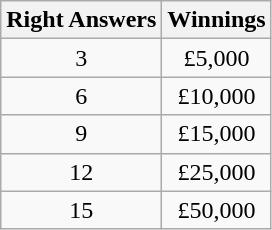<table class="wikitable">
<tr>
<th>Right Answers</th>
<th>Winnings</th>
</tr>
<tr>
<td align=center>3</td>
<td align=center>£5,000</td>
</tr>
<tr>
<td align=center>6</td>
<td align=center>£10,000</td>
</tr>
<tr>
<td align=center>9</td>
<td align=center>£15,000</td>
</tr>
<tr>
<td align=center>12</td>
<td align=center>£25,000</td>
</tr>
<tr>
<td align=center>15</td>
<td align=center>£50,000</td>
</tr>
</table>
